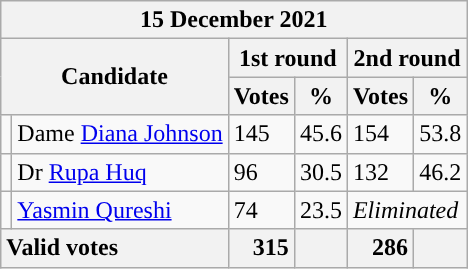<table class="wikitable" style="min-width:250px">
<tr>
<th colspan="6">15 December 2021</th>
</tr>
<tr>
<th colspan="2" rowspan="2">Candidate</th>
<th colspan="2">1st round</th>
<th colspan="2">2nd round</th>
</tr>
<tr>
<th>Votes</th>
<th>%</th>
<th>Votes</th>
<th>%</th>
</tr>
<tr>
<td style="color:inherit;background-color: "></td>
<td>Dame <a href='#'>Diana Johnson</a></td>
<td>145</td>
<td>45.6</td>
<td>154</td>
<td>53.8</td>
</tr>
<tr>
<td style="color:inherit;background-color: "></td>
<td>Dr <a href='#'>Rupa Huq</a></td>
<td>96</td>
<td>30.5</td>
<td>132</td>
<td>46.2</td>
</tr>
<tr>
<td style="color:inherit;background-color: "></td>
<td><a href='#'>Yasmin Qureshi</a></td>
<td>74</td>
<td>23.5</td>
<td colspan=2><em>Eliminated</em></td>
</tr>
<tr>
<th style="text-align:left;" colspan="2"><strong>Valid votes</strong></th>
<th style="text-align:right;">315</th>
<th></th>
<th style="text-align:right;">286</th>
<th></th>
</tr>
</table>
